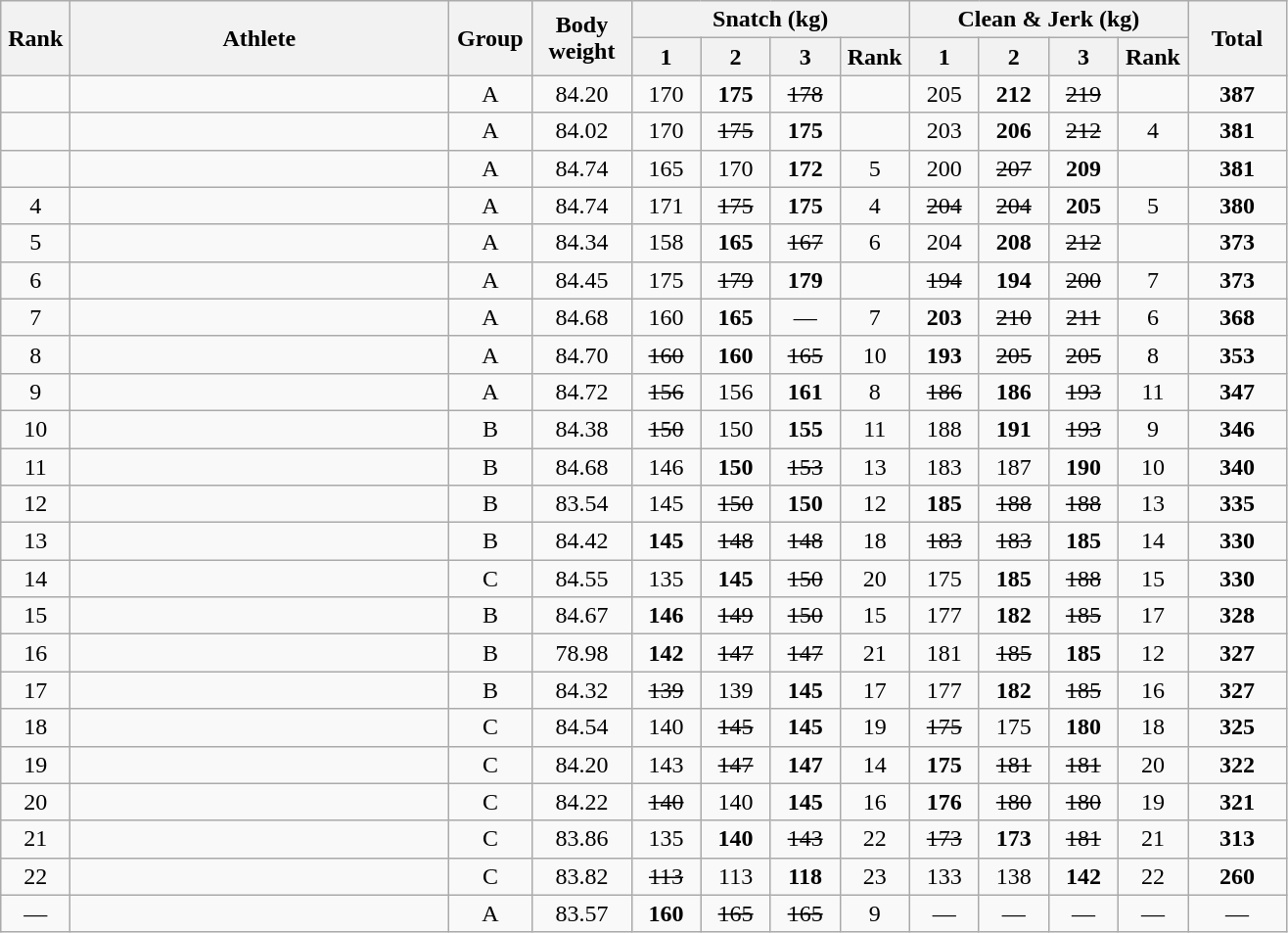<table class = "wikitable" style="text-align:center;">
<tr>
<th rowspan=2 width=40>Rank</th>
<th rowspan=2 width=250>Athlete</th>
<th rowspan=2 width=50>Group</th>
<th rowspan=2 width=60>Body weight</th>
<th colspan=4>Snatch (kg)</th>
<th colspan=4>Clean & Jerk (kg)</th>
<th rowspan=2 width=60>Total</th>
</tr>
<tr>
<th width=40>1</th>
<th width=40>2</th>
<th width=40>3</th>
<th width=40>Rank</th>
<th width=40>1</th>
<th width=40>2</th>
<th width=40>3</th>
<th width=40>Rank</th>
</tr>
<tr>
<td></td>
<td align=left></td>
<td>A</td>
<td>84.20</td>
<td>170</td>
<td><strong>175</strong></td>
<td><s>178</s></td>
<td></td>
<td>205</td>
<td><strong>212</strong></td>
<td><s>219</s></td>
<td></td>
<td><strong>387</strong></td>
</tr>
<tr>
<td></td>
<td align=left></td>
<td>A</td>
<td>84.02</td>
<td>170</td>
<td><s>175</s></td>
<td><strong>175</strong></td>
<td></td>
<td>203</td>
<td><strong>206</strong></td>
<td><s>212</s></td>
<td>4</td>
<td><strong>381</strong></td>
</tr>
<tr>
<td></td>
<td align=left></td>
<td>A</td>
<td>84.74</td>
<td>165</td>
<td>170</td>
<td><strong>172</strong></td>
<td>5</td>
<td>200</td>
<td><s>207</s></td>
<td><strong>209</strong></td>
<td></td>
<td><strong>381</strong></td>
</tr>
<tr>
<td>4</td>
<td align=left></td>
<td>A</td>
<td>84.74</td>
<td>171</td>
<td><s>175</s></td>
<td><strong>175</strong></td>
<td>4</td>
<td><s>204</s></td>
<td><s>204</s></td>
<td><strong>205</strong></td>
<td>5</td>
<td><strong>380</strong></td>
</tr>
<tr>
<td>5</td>
<td align=left></td>
<td>A</td>
<td>84.34</td>
<td>158</td>
<td><strong>165</strong></td>
<td><s>167</s></td>
<td>6</td>
<td>204</td>
<td><strong>208</strong></td>
<td><s>212</s></td>
<td></td>
<td><strong>373</strong></td>
</tr>
<tr>
<td>6</td>
<td align=left></td>
<td>A</td>
<td>84.45</td>
<td>175</td>
<td><s>179</s></td>
<td><strong>179</strong></td>
<td></td>
<td><s>194</s></td>
<td><strong>194</strong></td>
<td><s>200</s></td>
<td>7</td>
<td><strong>373</strong></td>
</tr>
<tr>
<td>7</td>
<td align=left></td>
<td>A</td>
<td>84.68</td>
<td>160</td>
<td><strong>165</strong></td>
<td>—</td>
<td>7</td>
<td><strong>203</strong></td>
<td><s>210</s></td>
<td><s>211</s></td>
<td>6</td>
<td><strong>368</strong></td>
</tr>
<tr>
<td>8</td>
<td align=left></td>
<td>A</td>
<td>84.70</td>
<td><s>160</s></td>
<td><strong>160</strong></td>
<td><s>165</s></td>
<td>10</td>
<td><strong>193</strong></td>
<td><s>205</s></td>
<td><s>205</s></td>
<td>8</td>
<td><strong>353</strong></td>
</tr>
<tr>
<td>9</td>
<td align=left></td>
<td>A</td>
<td>84.72</td>
<td><s>156</s></td>
<td>156</td>
<td><strong>161</strong></td>
<td>8</td>
<td><s>186</s></td>
<td><strong>186</strong></td>
<td><s>193</s></td>
<td>11</td>
<td><strong>347</strong></td>
</tr>
<tr>
<td>10</td>
<td align=left></td>
<td>B</td>
<td>84.38</td>
<td><s>150</s></td>
<td>150</td>
<td><strong>155</strong></td>
<td>11</td>
<td>188</td>
<td><strong>191</strong></td>
<td><s>193</s></td>
<td>9</td>
<td><strong>346</strong></td>
</tr>
<tr>
<td>11</td>
<td align=left></td>
<td>B</td>
<td>84.68</td>
<td>146</td>
<td><strong>150</strong></td>
<td><s>153</s></td>
<td>13</td>
<td>183</td>
<td>187</td>
<td><strong>190</strong></td>
<td>10</td>
<td><strong>340</strong></td>
</tr>
<tr>
<td>12</td>
<td align=left></td>
<td>B</td>
<td>83.54</td>
<td>145</td>
<td><s>150</s></td>
<td><strong>150</strong></td>
<td>12</td>
<td><strong>185</strong></td>
<td><s>188</s></td>
<td><s>188</s></td>
<td>13</td>
<td><strong>335</strong></td>
</tr>
<tr>
<td>13</td>
<td align=left></td>
<td>B</td>
<td>84.42</td>
<td><strong>145</strong></td>
<td><s>148</s></td>
<td><s>148</s></td>
<td>18</td>
<td><s>183</s></td>
<td><s>183</s></td>
<td><strong>185</strong></td>
<td>14</td>
<td><strong>330</strong></td>
</tr>
<tr>
<td>14</td>
<td align=left></td>
<td>C</td>
<td>84.55</td>
<td>135</td>
<td><strong>145</strong></td>
<td><s>150</s></td>
<td>20</td>
<td>175</td>
<td><strong>185</strong></td>
<td><s>188</s></td>
<td>15</td>
<td><strong>330</strong></td>
</tr>
<tr>
<td>15</td>
<td align=left></td>
<td>B</td>
<td>84.67</td>
<td><strong>146</strong></td>
<td><s>149</s></td>
<td><s>150</s></td>
<td>15</td>
<td>177</td>
<td><strong>182</strong></td>
<td><s>185</s></td>
<td>17</td>
<td><strong>328</strong></td>
</tr>
<tr>
<td>16</td>
<td align=left></td>
<td>B</td>
<td>78.98</td>
<td><strong>142</strong></td>
<td><s>147</s></td>
<td><s>147</s></td>
<td>21</td>
<td>181</td>
<td><s>185</s></td>
<td><strong>185</strong></td>
<td>12</td>
<td><strong>327</strong></td>
</tr>
<tr>
<td>17</td>
<td align=left></td>
<td>B</td>
<td>84.32</td>
<td><s>139</s></td>
<td>139</td>
<td><strong>145</strong></td>
<td>17</td>
<td>177</td>
<td><strong>182</strong></td>
<td><s>185</s></td>
<td>16</td>
<td><strong>327</strong></td>
</tr>
<tr>
<td>18</td>
<td align=left></td>
<td>C</td>
<td>84.54</td>
<td>140</td>
<td><s>145</s></td>
<td><strong>145</strong></td>
<td>19</td>
<td><s>175</s></td>
<td>175</td>
<td><strong>180</strong></td>
<td>18</td>
<td><strong>325</strong></td>
</tr>
<tr>
<td>19</td>
<td align=left></td>
<td>C</td>
<td>84.20</td>
<td>143</td>
<td><s>147</s></td>
<td><strong>147</strong></td>
<td>14</td>
<td><strong>175</strong></td>
<td><s>181</s></td>
<td><s>181</s></td>
<td>20</td>
<td><strong>322</strong></td>
</tr>
<tr>
<td>20</td>
<td align=left></td>
<td>C</td>
<td>84.22</td>
<td><s>140</s></td>
<td>140</td>
<td><strong>145</strong></td>
<td>16</td>
<td><strong>176</strong></td>
<td><s>180</s></td>
<td><s>180</s></td>
<td>19</td>
<td><strong>321</strong></td>
</tr>
<tr>
<td>21</td>
<td align=left></td>
<td>C</td>
<td>83.86</td>
<td>135</td>
<td><strong>140</strong></td>
<td><s>143</s></td>
<td>22</td>
<td><s>173</s></td>
<td><strong>173</strong></td>
<td><s>181</s></td>
<td>21</td>
<td><strong>313</strong></td>
</tr>
<tr>
<td>22</td>
<td align=left></td>
<td>C</td>
<td>83.82</td>
<td><s>113</s></td>
<td>113</td>
<td><strong>118</strong></td>
<td>23</td>
<td>133</td>
<td>138</td>
<td><strong>142</strong></td>
<td>22</td>
<td><strong>260</strong></td>
</tr>
<tr>
<td>—</td>
<td align=left></td>
<td>A</td>
<td>83.57</td>
<td><strong>160</strong></td>
<td><s>165</s></td>
<td><s>165</s></td>
<td>9</td>
<td>—</td>
<td>—</td>
<td>—</td>
<td>—</td>
<td>—</td>
</tr>
</table>
